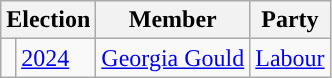<table class="wikitable">
<tr>
<th colspan="2">Election</th>
<th>Member</th>
<th>Party</th>
</tr>
<tr>
<td style="color:inherit;background-color: "></td>
<td><a href='#'>2024</a></td>
<td><a href='#'>Georgia Gould</a></td>
<td><a href='#'>Labour</a></td>
</tr>
</table>
